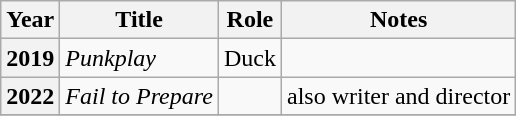<table class="wikitable plainrowheaders sortable">
<tr>
<th scope="col">Year</th>
<th scope="col">Title</th>
<th scope="col">Role</th>
<th scope="col" class="unsortable">Notes</th>
</tr>
<tr>
<th scope="row">2019</th>
<td><em>Punkplay</em></td>
<td>Duck</td>
<td></td>
</tr>
<tr>
<th scope="row">2022</th>
<td><em>Fail to Prepare</em></td>
<td></td>
<td>also writer and director</td>
</tr>
<tr>
</tr>
</table>
